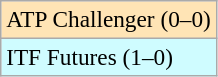<table class=wikitable style=font-size:97%>
<tr bgcolor=moccasin>
<td>ATP Challenger (0–0)</td>
</tr>
<tr bgcolor=cffcff>
<td>ITF Futures (1–0)</td>
</tr>
</table>
